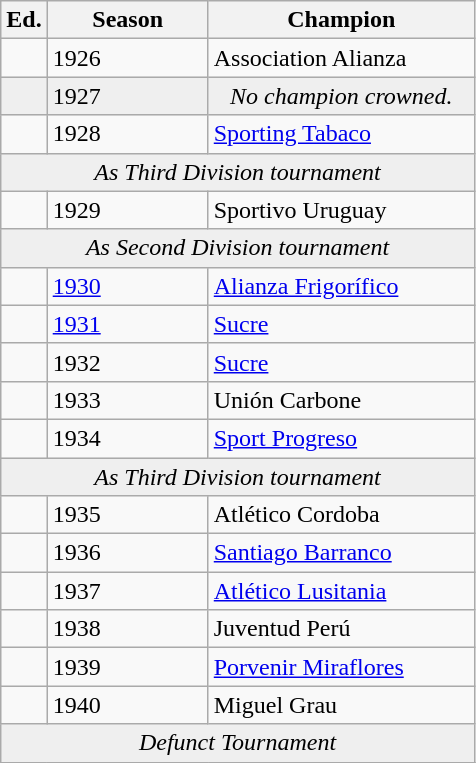<table class="wikitable sortable">
<tr>
<th width=px>Ed.</th>
<th width="100">Season</th>
<th width="170">Champion</th>
</tr>
<tr>
<td></td>
<td>1926</td>
<td>Association Alianza</td>
</tr>
<tr bgcolor=#efefef>
<td></td>
<td>1927</td>
<td colspan="1" style="text-align:center;"><em>No champion crowned.</em></td>
</tr>
<tr>
<td></td>
<td>1928</td>
<td><a href='#'>Sporting Tabaco</a></td>
</tr>
<tr bgcolor=#efefef>
<td colspan="3" align=center><em>As Third Division tournament</em></td>
</tr>
<tr>
<td></td>
<td>1929</td>
<td>Sportivo Uruguay</td>
</tr>
<tr bgcolor=#efefef>
<td colspan="3" align=center><em>As Second Division tournament</em></td>
</tr>
<tr>
<td></td>
<td><a href='#'>1930</a></td>
<td><a href='#'>Alianza Frigorífico</a></td>
</tr>
<tr>
<td></td>
<td><a href='#'>1931</a></td>
<td><a href='#'>Sucre</a></td>
</tr>
<tr>
<td></td>
<td>1932</td>
<td><a href='#'>Sucre</a></td>
</tr>
<tr>
<td></td>
<td>1933</td>
<td>Unión Carbone</td>
</tr>
<tr>
<td></td>
<td>1934</td>
<td><a href='#'>Sport Progreso</a></td>
</tr>
<tr bgcolor=#efefef>
<td colspan="3" align=center><em>As Third Division tournament</em></td>
</tr>
<tr>
<td></td>
<td>1935</td>
<td>Atlético Cordoba</td>
</tr>
<tr>
<td></td>
<td>1936</td>
<td><a href='#'>Santiago Barranco</a></td>
</tr>
<tr>
<td></td>
<td>1937</td>
<td><a href='#'>Atlético Lusitania</a></td>
</tr>
<tr>
<td></td>
<td>1938</td>
<td>Juventud Perú</td>
</tr>
<tr>
<td></td>
<td>1939</td>
<td><a href='#'>Porvenir Miraflores</a></td>
</tr>
<tr>
<td></td>
<td>1940</td>
<td>Miguel Grau</td>
</tr>
<tr bgcolor=#efefef>
<td colspan="3" style="text-align:center;"><em>Defunct Tournament</em></td>
</tr>
<tr>
</tr>
</table>
